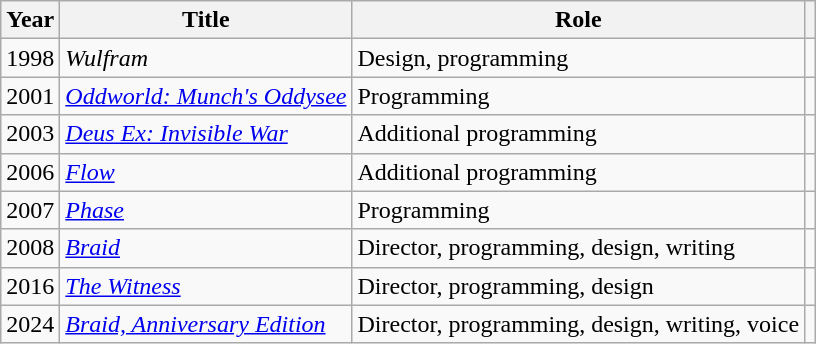<table class="wikitable sortable" style="border:none; margin:0">
<tr valign="bottom">
<th scope="col">Year</th>
<th scope="col">Title</th>
<th scope="col">Role</th>
<th scope="col" class="unsortable"></th>
</tr>
<tr>
<td>1998</td>
<td><em>Wulfram</em></td>
<td>Design, programming</td>
<td style="text-align:center;"></td>
</tr>
<tr>
<td>2001</td>
<td><em><a href='#'>Oddworld: Munch's Oddysee</a></em></td>
<td>Programming</td>
<td style="text-align:center;"></td>
</tr>
<tr>
<td>2003</td>
<td><em><a href='#'>Deus Ex: Invisible War</a></em></td>
<td>Additional programming</td>
<td style="text-align:center;"></td>
</tr>
<tr>
<td>2006</td>
<td><em><a href='#'>Flow</a></em></td>
<td>Additional programming</td>
<td style="text-align:center;"></td>
</tr>
<tr>
<td>2007</td>
<td><em><a href='#'>Phase</a></em></td>
<td>Programming</td>
<td style="text-align:center;"></td>
</tr>
<tr>
<td>2008</td>
<td><em><a href='#'>Braid</a></em></td>
<td>Director, programming, design, writing</td>
<td style="text-align:center;"></td>
</tr>
<tr>
<td>2016</td>
<td><em><a href='#'>The Witness</a></em></td>
<td>Director, programming, design</td>
<td style="text-align:center;"></td>
</tr>
<tr>
<td>2024</td>
<td><em><a href='#'>Braid, Anniversary Edition</a></em></td>
<td>Director, programming, design, writing, voice</td>
<td style="text-align:center;"></td>
</tr>
</table>
